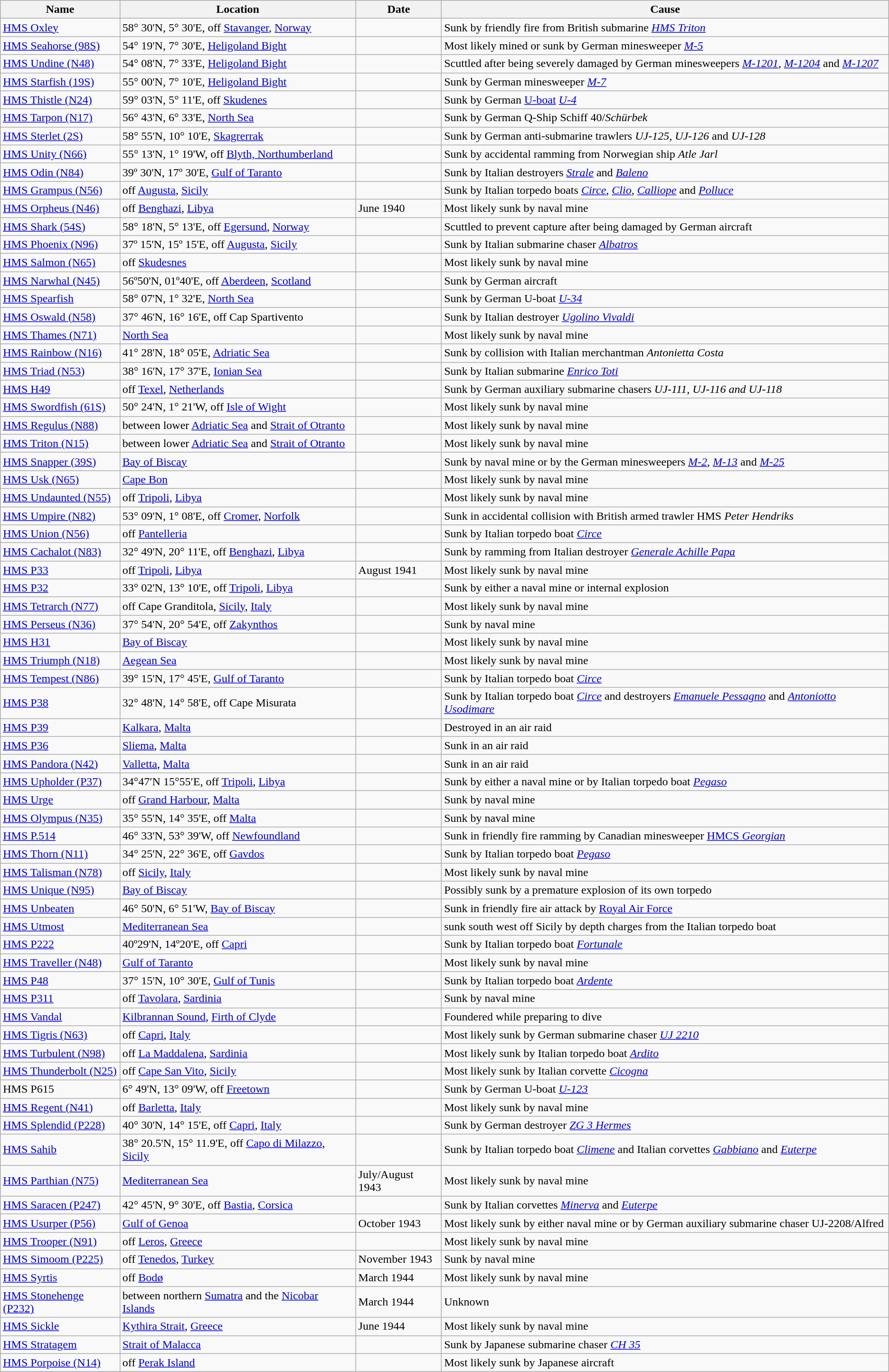<table class="wikitable sortable">
<tr>
<th>Name</th>
<th>Location</th>
<th>Date</th>
<th>Cause</th>
</tr>
<tr>
<td><a href='#'>HMS Oxley</a></td>
<td>58° 30'N, 5° 30'E, off <a href='#'>Stavanger</a>, <a href='#'>Norway</a></td>
<td></td>
<td>Sunk by friendly fire from British submarine <em><a href='#'>HMS Triton</a></em></td>
</tr>
<tr>
<td><a href='#'>HMS Seahorse (98S)</a></td>
<td>54° 19'N, 7° 30'E, <a href='#'>Heligoland Bight</a></td>
<td></td>
<td>Most likely mined or sunk by German minesweeper <a href='#'><em>M-5</em></a></td>
</tr>
<tr>
<td><a href='#'>HMS Undine (N48)</a></td>
<td>54° 08'N, 7° 33'E, <a href='#'>Heligoland Bight</a></td>
<td></td>
<td>Scuttled after being severely damaged by German minesweepers <a href='#'><em>M-1201</em></a>, <a href='#'><em>M-1204</em></a> and <em><a href='#'>M-1207</a></em></td>
</tr>
<tr>
<td><a href='#'>HMS Starfish (19S)</a></td>
<td>55° 00'N, 7° 10'E, <a href='#'>Heligoland Bight</a></td>
<td></td>
<td>Sunk by German minesweeper <em><a href='#'>M-7</a></em></td>
</tr>
<tr>
<td><a href='#'>HMS Thistle (N24)</a></td>
<td>59° 03'N, 5° 11'E, off <a href='#'>Skudenes</a></td>
<td></td>
<td>Sunk by German <a href='#'>U-boat</a> <em><a href='#'>U-4</a></em></td>
</tr>
<tr>
<td><a href='#'>HMS Tarpon (N17)</a></td>
<td>56° 43'N, 6° 33'E, <a href='#'>North Sea</a></td>
<td></td>
<td>Sunk by German Q-Ship Schiff 40/<em>Schürbek</em></td>
</tr>
<tr>
<td><a href='#'>HMS Sterlet (2S)</a></td>
<td>58° 55'N, 10° 10'E, <a href='#'>Skagrerrak</a></td>
<td></td>
<td>Sunk by German anti-submarine trawlers <em>UJ-125</em>, <em>UJ-126</em> and <em>UJ-128</em></td>
</tr>
<tr>
<td><a href='#'>HMS Unity (N66)</a></td>
<td>55° 13'N, 1° 19'W, off <a href='#'>Blyth, Northumberland</a></td>
<td></td>
<td>Sunk by accidental ramming from Norwegian ship <em>Atle Jarl</em></td>
</tr>
<tr>
<td><a href='#'>HMS Odin (N84)</a></td>
<td>39º 30'N, 17º 30'E, <a href='#'>Gulf of Taranto</a></td>
<td></td>
<td>Sunk by Italian destroyers <a href='#'><em>Strale</em></a> and <a href='#'><em>Baleno</em></a></td>
</tr>
<tr>
<td><a href='#'>HMS Grampus (N56)</a></td>
<td>off <a href='#'>Augusta</a>, <a href='#'>Sicily</a></td>
<td></td>
<td>Sunk by Italian torpedo boats <a href='#'><em>Circe</em></a>, <a href='#'><em>Clio</em></a>, <a href='#'><em>Calliope</em></a> and <a href='#'><em>Polluce</em></a></td>
</tr>
<tr>
<td><a href='#'>HMS Orpheus (N46)</a></td>
<td>off <a href='#'>Benghazi</a>, <a href='#'>Libya</a></td>
<td>June 1940</td>
<td>Most likely sunk by naval mine</td>
</tr>
<tr>
<td><a href='#'>HMS Shark (54S)</a></td>
<td>58° 18'N, 5° 13'E, off <a href='#'>Egersund</a>, <a href='#'>Norway</a></td>
<td></td>
<td>Scuttled to prevent capture after being damaged by German aircraft</td>
</tr>
<tr>
<td><a href='#'>HMS Phoenix (N96)</a></td>
<td>37º 15'N, 15º 15'E, off <a href='#'>Augusta</a>, <a href='#'>Sicily</a></td>
<td></td>
<td>Sunk by Italian submarine chaser <em><a href='#'>Albatros</a></em></td>
</tr>
<tr>
<td><a href='#'>HMS Salmon (N65)</a></td>
<td>off <a href='#'>Skudesnes</a></td>
<td></td>
<td>Most likely sunk by naval mine</td>
</tr>
<tr>
<td><a href='#'>HMS Narwhal (N45)</a></td>
<td>56º50'N, 01º40'E, off <a href='#'>Aberdeen</a>, <a href='#'>Scotland</a></td>
<td></td>
<td>Sunk by German aircraft</td>
</tr>
<tr>
<td><a href='#'>HMS Spearfish</a></td>
<td>58° 07'N, 1° 32'E, <a href='#'>North Sea</a></td>
<td></td>
<td>Sunk by German U-boat <em><a href='#'>U-34</a></em></td>
</tr>
<tr>
<td><a href='#'>HMS Oswald (N58)</a></td>
<td>37° 46'N, 16° 16'E, off Cap Spartivento</td>
<td></td>
<td>Sunk by Italian destroyer <a href='#'><em>Ugolino Vivaldi</em></a></td>
</tr>
<tr>
<td><a href='#'>HMS Thames (N71)</a></td>
<td><a href='#'>North Sea</a></td>
<td></td>
<td>Most likely sunk by naval mine</td>
</tr>
<tr>
<td><a href='#'>HMS Rainbow (N16)</a></td>
<td>41° 28'N, 18° 05'E, <a href='#'>Adriatic Sea</a></td>
<td></td>
<td>Sunk by collision with Italian merchantman <em>Antonietta Costa</em></td>
</tr>
<tr>
<td><a href='#'>HMS Triad (N53)</a></td>
<td>38° 16'N, 17° 37'E, <a href='#'>Ionian Sea</a></td>
<td></td>
<td>Sunk by Italian submarine <a href='#'><em>Enrico Toti</em></a></td>
</tr>
<tr>
<td><a href='#'>HMS H49</a></td>
<td>off <a href='#'>Texel</a>, <a href='#'>Netherlands</a></td>
<td></td>
<td>Sunk by German auxiliary submarine chasers <em>UJ-111, UJ-116 and UJ-118</em></td>
</tr>
<tr>
<td><a href='#'>HMS Swordfish (61S)</a></td>
<td>50° 24'N, 1° 21'W, off <a href='#'>Isle of Wight</a></td>
<td></td>
<td>Most likely sunk by naval mine</td>
</tr>
<tr>
<td><a href='#'>HMS Regulus (N88)</a></td>
<td>between lower <a href='#'>Adriatic Sea</a> and <a href='#'>Strait of Otranto</a></td>
<td></td>
<td>Most likely sunk by naval mine</td>
</tr>
<tr>
<td><a href='#'>HMS Triton (N15)</a></td>
<td>between lower <a href='#'>Adriatic Sea</a> and <a href='#'>Strait of Otranto</a></td>
<td></td>
<td>Most likely sunk by naval mine</td>
</tr>
<tr>
<td><a href='#'>HMS Snapper (39S)</a></td>
<td><a href='#'>Bay of Biscay</a></td>
<td></td>
<td>Sunk by naval mine or by the German minesweepers <em><a href='#'>M-2</a></em>, <em><a href='#'>M-13</a></em> and <em><a href='#'>M-25</a></em></td>
</tr>
<tr>
<td><a href='#'>HMS Usk (N65)</a></td>
<td><a href='#'>Cape Bon</a></td>
<td></td>
<td>Most likely sunk by naval mine</td>
</tr>
<tr>
<td><a href='#'>HMS Undaunted (N55)</a></td>
<td>off <a href='#'>Tripoli</a>, <a href='#'>Libya</a></td>
<td></td>
<td>Most likely sunk by naval mine</td>
</tr>
<tr>
<td><a href='#'>HMS Umpire (N82)</a></td>
<td>53° 09'N, 1° 08'E, off <a href='#'>Cromer</a>, <a href='#'>Norfolk</a></td>
<td></td>
<td>Sunk in accidental collision with British armed trawler HMS <em>Peter Hendriks</em></td>
</tr>
<tr>
<td><a href='#'>HMS Union (N56)</a></td>
<td>off <a href='#'>Pantelleria</a></td>
<td></td>
<td>Sunk by Italian torpedo boat <a href='#'><em>Circe</em></a></td>
</tr>
<tr>
<td><a href='#'>HMS Cachalot (N83)</a></td>
<td>32° 49'N, 20° 11'E, off <a href='#'>Benghazi</a>, <a href='#'>Libya</a></td>
<td></td>
<td>Sunk by ramming from Italian destroyer <a href='#'><em>Generale Achille Papa</em></a></td>
</tr>
<tr>
<td><a href='#'>HMS P33</a></td>
<td>off <a href='#'>Tripoli</a>, <a href='#'>Libya</a></td>
<td>August 1941</td>
<td>Most likely sunk by naval mine</td>
</tr>
<tr>
<td><a href='#'>HMS P32</a></td>
<td>33° 02'N, 13° 10'E, off <a href='#'>Tripoli</a>, <a href='#'>Libya</a></td>
<td></td>
<td>Sunk by either a naval mine or internal explosion</td>
</tr>
<tr>
<td><a href='#'>HMS Tetrarch (N77)</a></td>
<td>off Cape Granditola, <a href='#'>Sicily</a>, <a href='#'>Italy</a></td>
<td></td>
<td>Most likely sunk by naval mine</td>
</tr>
<tr>
<td><a href='#'>HMS Perseus (N36)</a></td>
<td>37° 54'N, 20° 54'E, off <a href='#'>Zakynthos</a></td>
<td></td>
<td>Sunk by naval mine</td>
</tr>
<tr>
<td><a href='#'>HMS H31</a></td>
<td><a href='#'>Bay of Biscay</a></td>
<td></td>
<td>Most likely sunk by naval mine</td>
</tr>
<tr>
<td><a href='#'>HMS Triumph (N18)</a></td>
<td><a href='#'>Aegean Sea</a></td>
<td></td>
<td>Most likely sunk by naval mine</td>
</tr>
<tr>
<td><a href='#'>HMS Tempest (N86)</a></td>
<td>39° 15'N, 17° 45'E, <a href='#'>Gulf of Taranto</a></td>
<td></td>
<td>Sunk by Italian torpedo boat <a href='#'><em>Circe</em></a></td>
</tr>
<tr>
<td><a href='#'>HMS P38</a></td>
<td>32° 48'N, 14° 58'E, off Cape Misurata</td>
<td></td>
<td>Sunk by Italian torpedo boat <a href='#'><em>Circe</em></a> and destroyers <a href='#'><em>Emanuele Pessagno</em></a> and <a href='#'><em>Antoniotto Usodimare</em></a></td>
</tr>
<tr>
<td><a href='#'>HMS P39</a></td>
<td><a href='#'>Kalkara</a>, <a href='#'>Malta</a></td>
<td></td>
<td>Destroyed in an air raid</td>
</tr>
<tr>
<td><a href='#'>HMS P36</a></td>
<td><a href='#'>Sliema</a>, <a href='#'>Malta</a></td>
<td></td>
<td>Sunk in an air raid</td>
</tr>
<tr>
<td><a href='#'>HMS Pandora (N42)</a></td>
<td><a href='#'>Valletta</a>, <a href='#'>Malta</a></td>
<td></td>
<td>Sunk in an air raid</td>
</tr>
<tr>
<td><a href='#'>HMS Upholder (P37)</a></td>
<td>34°47′N 15°55′E, off <a href='#'>Tripoli</a>, <a href='#'>Libya</a></td>
<td></td>
<td>Sunk by either a naval mine or by Italian torpedo boat <a href='#'><em>Pegaso</em></a></td>
</tr>
<tr>
<td><a href='#'>HMS Urge</a></td>
<td>off <a href='#'>Grand Harbour</a>, <a href='#'>Malta</a></td>
<td></td>
<td>Sunk by naval mine</td>
</tr>
<tr>
<td><a href='#'>HMS Olympus (N35)</a></td>
<td>35° 55'N, 14° 35'E, off <a href='#'>Malta</a></td>
<td></td>
<td>Sunk by naval mine</td>
</tr>
<tr>
<td><a href='#'>HMS P.514</a></td>
<td>46° 33'N, 53° 39'W, off <a href='#'>Newfoundland</a></td>
<td></td>
<td>Sunk in friendly fire ramming by Canadian minesweeper <a href='#'>HMCS <em>Georgian</em></a></td>
</tr>
<tr>
<td><a href='#'>HMS Thorn (N11)</a></td>
<td>34° 25'N, 22° 36'E, off <a href='#'>Gavdos</a></td>
<td></td>
<td>Sunk by Italian torpedo boat <em><a href='#'>Pegaso</a></em></td>
</tr>
<tr>
<td><a href='#'>HMS Talisman (N78)</a></td>
<td>off <a href='#'>Sicily</a>, <a href='#'>Italy</a></td>
<td></td>
<td>Most likely sunk by naval mine</td>
</tr>
<tr>
<td><a href='#'>HMS Unique (N95)</a></td>
<td><a href='#'>Bay of Biscay</a></td>
<td></td>
<td>Possibly sunk by a premature explosion of its own torpedo</td>
</tr>
<tr>
<td><a href='#'>HMS Unbeaten</a></td>
<td>46° 50'N, 6° 51'W, <a href='#'>Bay of Biscay</a></td>
<td></td>
<td>Sunk in friendly fire air attack by <a href='#'>Royal Air Force</a></td>
</tr>
<tr>
<td><a href='#'>HMS Utmost</a></td>
<td><a href='#'>Mediterranean Sea</a></td>
<td></td>
<td>sunk south west off Sicily by depth charges from the Italian torpedo boat </td>
</tr>
<tr>
<td><a href='#'>HMS P222</a></td>
<td>40º29'N, 14º20'E, off <a href='#'>Capri</a></td>
<td></td>
<td>Sunk by Italian torpedo boat <a href='#'><em>Fortunale</em></a></td>
</tr>
<tr>
<td><a href='#'>HMS Traveller (N48)</a></td>
<td><a href='#'>Gulf of Taranto</a></td>
<td></td>
<td>Most likely sunk by naval mine</td>
</tr>
<tr>
<td><a href='#'>HMS P48</a></td>
<td>37° 15'N, 10° 30'E, <a href='#'>Gulf of Tunis</a></td>
<td></td>
<td>Sunk by Italian torpedo boat <a href='#'><em>Ardente</em></a></td>
</tr>
<tr>
<td><a href='#'>HMS P311</a></td>
<td>off <a href='#'>Tavolara</a>, <a href='#'>Sardinia</a></td>
<td></td>
<td>Sunk by naval mine</td>
</tr>
<tr>
<td><a href='#'>HMS Vandal</a></td>
<td><a href='#'>Kilbrannan Sound</a>, <a href='#'>Firth of Clyde</a></td>
<td></td>
<td>Foundered while preparing to dive</td>
</tr>
<tr>
<td><a href='#'>HMS Tigris (N63)</a></td>
<td>off <a href='#'>Capri</a>, <a href='#'>Italy</a></td>
<td></td>
<td>Most likely sunk by German submarine chaser <a href='#'><em>UJ 2210</em></a></td>
</tr>
<tr>
<td><a href='#'>HMS Turbulent (N98)</a></td>
<td>off <a href='#'>La Maddalena</a>, <a href='#'>Sardinia</a></td>
<td></td>
<td>Most likely sunk by Italian torpedo boat <em><a href='#'>Ardito</a></em></td>
</tr>
<tr>
<td><a href='#'>HMS Thunderbolt (N25)</a></td>
<td>off <a href='#'>Cape San Vito</a>, <a href='#'>Sicily</a></td>
<td></td>
<td>Most likely sunk by Italian corvette <em><a href='#'>Cicogna</a></em></td>
</tr>
<tr>
<td>HMS P615</td>
<td>6° 49'N, 13° 09'W, off <a href='#'>Freetown</a></td>
<td></td>
<td>Sunk by German U-boat <a href='#'><em>U-123</em></a></td>
</tr>
<tr>
<td><a href='#'>HMS Regent (N41)</a></td>
<td>off <a href='#'>Barletta</a>, <a href='#'>Italy</a></td>
<td></td>
<td>Most likely sunk by naval mine</td>
</tr>
<tr>
<td><a href='#'>HMS Splendid (P228)</a></td>
<td>40° 30'N, 14° 15'E, off <a href='#'>Capri</a>, <a href='#'>Italy</a></td>
<td></td>
<td>Sunk by German destroyer <a href='#'><em>ZG 3</em> <em>Hermes</em></a></td>
</tr>
<tr>
<td><a href='#'>HMS Sahib</a></td>
<td>38° 20.5'N, 15° 11.9'E, off <a href='#'>Capo di Milazzo</a>, <a href='#'>Sicily</a></td>
<td></td>
<td>Sunk by Italian torpedo boat <a href='#'><em>Climene</em></a> and Italian corvettes <a href='#'><em>Gabbiano</em></a> and <a href='#'><em>Euterpe</em></a></td>
</tr>
<tr>
<td><a href='#'>HMS Parthian (N75)</a></td>
<td><a href='#'>Mediterranean Sea</a></td>
<td>July/August 1943</td>
<td>Most likely sunk by naval mine</td>
</tr>
<tr>
<td><a href='#'>HMS Saracen (P247)</a></td>
<td>42° 45'N, 9° 30'E, off <a href='#'>Bastia</a>, <a href='#'>Corsica</a></td>
<td></td>
<td>Sunk by Italian corvettes <a href='#'><em>Minerva</em></a> and <a href='#'><em>Euterpe</em></a></td>
</tr>
<tr>
<td><a href='#'>HMS Usurper (P56)</a></td>
<td><a href='#'>Gulf of Genoa</a></td>
<td>October 1943</td>
<td>Most likely sunk by either naval mine or by German auxiliary submarine chaser UJ-2208/Alfred</td>
</tr>
<tr>
<td><a href='#'>HMS Trooper (N91)</a></td>
<td>off <a href='#'>Leros</a>, <a href='#'>Greece</a></td>
<td></td>
<td>Most likely sunk by naval mine</td>
</tr>
<tr>
<td><a href='#'>HMS Simoom (P225)</a></td>
<td>off <a href='#'>Tenedos</a>, <a href='#'>Turkey</a></td>
<td>November 1943</td>
<td>Sunk by naval mine</td>
</tr>
<tr>
<td><a href='#'>HMS Syrtis</a></td>
<td>off <a href='#'>Bodø</a></td>
<td>March 1944</td>
<td>Most likely sunk by naval mine</td>
</tr>
<tr>
<td><a href='#'>HMS Stonehenge (P232)</a></td>
<td>between northern <a href='#'>Sumatra</a> and the <a href='#'>Nicobar Islands</a></td>
<td>March 1944</td>
<td>Unknown</td>
</tr>
<tr>
<td><a href='#'>HMS Sickle</a></td>
<td><a href='#'>Kythira Strait</a>, <a href='#'>Greece</a></td>
<td>June 1944</td>
<td>Most likely sunk by naval mine</td>
</tr>
<tr>
<td><a href='#'>HMS Stratagem</a></td>
<td><a href='#'>Strait of Malacca</a></td>
<td></td>
<td>Sunk by Japanese submarine chaser <em><a href='#'>CH 35</a></em></td>
</tr>
<tr>
<td><a href='#'>HMS Porpoise (N14)</a></td>
<td>off <a href='#'>Perak Island</a></td>
<td></td>
<td>Most likely sunk by Japanese aircraft</td>
</tr>
</table>
